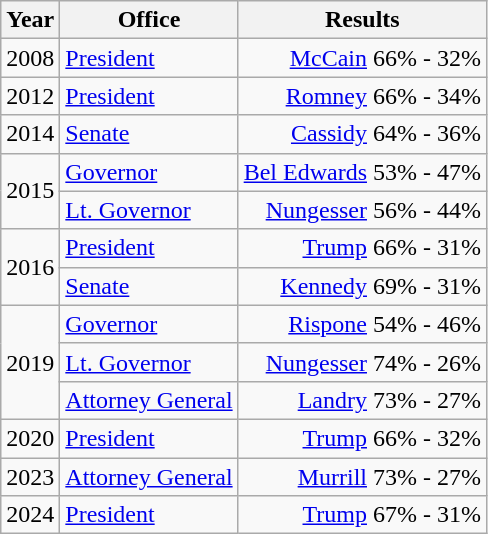<table class=wikitable>
<tr>
<th>Year</th>
<th>Office</th>
<th>Results</th>
</tr>
<tr>
<td>2008</td>
<td><a href='#'>President</a></td>
<td align="right" ><a href='#'>McCain</a> 66% - 32%</td>
</tr>
<tr>
<td>2012</td>
<td><a href='#'>President</a></td>
<td align="right" ><a href='#'>Romney</a> 66% - 34%</td>
</tr>
<tr>
<td>2014</td>
<td><a href='#'>Senate</a></td>
<td align="right" ><a href='#'>Cassidy</a> 64% - 36%</td>
</tr>
<tr>
<td rowspan=2>2015</td>
<td><a href='#'>Governor</a></td>
<td align="right" ><a href='#'>Bel Edwards</a> 53% - 47%</td>
</tr>
<tr>
<td><a href='#'>Lt. Governor</a></td>
<td align="right" ><a href='#'>Nungesser</a> 56% - 44%</td>
</tr>
<tr>
<td rowspan=2>2016</td>
<td><a href='#'>President</a></td>
<td align="right" ><a href='#'>Trump</a> 66% - 31%</td>
</tr>
<tr>
<td><a href='#'>Senate</a></td>
<td align="right" ><a href='#'>Kennedy</a> 69% - 31%</td>
</tr>
<tr>
<td rowspan=3>2019</td>
<td><a href='#'>Governor</a></td>
<td align="right" ><a href='#'>Rispone</a> 54% - 46%</td>
</tr>
<tr>
<td><a href='#'>Lt. Governor</a></td>
<td align="right" ><a href='#'>Nungesser</a> 74% - 26%</td>
</tr>
<tr>
<td><a href='#'>Attorney General</a></td>
<td align="right" ><a href='#'>Landry</a> 73% - 27%</td>
</tr>
<tr>
<td>2020</td>
<td><a href='#'>President</a></td>
<td align="right" ><a href='#'>Trump</a> 66% - 32%</td>
</tr>
<tr>
<td>2023</td>
<td><a href='#'>Attorney General</a></td>
<td align="right" ><a href='#'>Murrill</a> 73% - 27%</td>
</tr>
<tr>
<td>2024</td>
<td><a href='#'>President</a></td>
<td align="right" ><a href='#'>Trump</a> 67% - 31%</td>
</tr>
</table>
